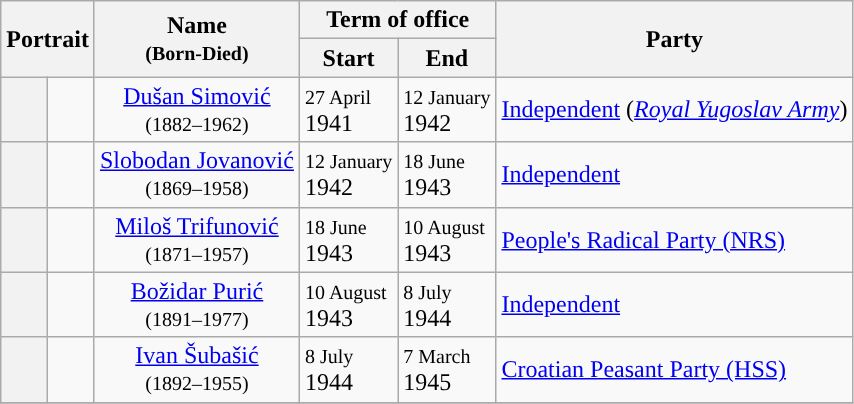<table class="wikitable" style="text-align:left">
<tr>
<th rowspan=2 colspan="2">Portrait</th>
<th rowspan="2">Name<br><small>(Born-Died)</small></th>
<th colspan=2>Term of office</th>
<th rowspan="2">Party</th>
</tr>
<tr>
<th>Start</th>
<th>End</th>
</tr>
<tr>
<th style="background: "></th>
<td></td>
<td align="center"><a href='#'>Dušan Simović</a><br><small>(1882–1962)</small></td>
<td><small>27 April</small><br>1941</td>
<td><small>12 January</small><br>1942</td>
<td><a href='#'>Independent</a> (<em><a href='#'>Royal Yugoslav Army</a></em>)</td>
</tr>
<tr>
<th style="background: "></th>
<td></td>
<td align="center"><a href='#'>Slobodan Jovanović</a><br><small>(1869–1958)</small></td>
<td><small>12 January</small><br>1942</td>
<td><small>18 June</small><br>1943</td>
<td><a href='#'>Independent</a></td>
</tr>
<tr>
<th style="background: "></th>
<td></td>
<td align="center"><a href='#'>Miloš Trifunović</a><br><small>(1871–1957)</small></td>
<td><small>18 June</small><br>1943</td>
<td><small>10 August</small><br>1943</td>
<td><a href='#'>People's Radical Party (NRS)</a></td>
</tr>
<tr>
<th style="background: "></th>
<td></td>
<td align="center"><a href='#'>Božidar Purić</a><br><small>(1891–1977)</small></td>
<td><small>10 August</small><br>1943</td>
<td><small>8 July</small><br>1944</td>
<td><a href='#'>Independent</a></td>
</tr>
<tr>
<th style="background: "></th>
<td></td>
<td align="center"><a href='#'>Ivan Šubašić</a><br><small>(1892–1955)</small></td>
<td><small>8 July</small><br>1944</td>
<td><small>7 March</small><br>1945</td>
<td><a href='#'>Croatian Peasant Party (HSS)</a></td>
</tr>
<tr>
</tr>
</table>
